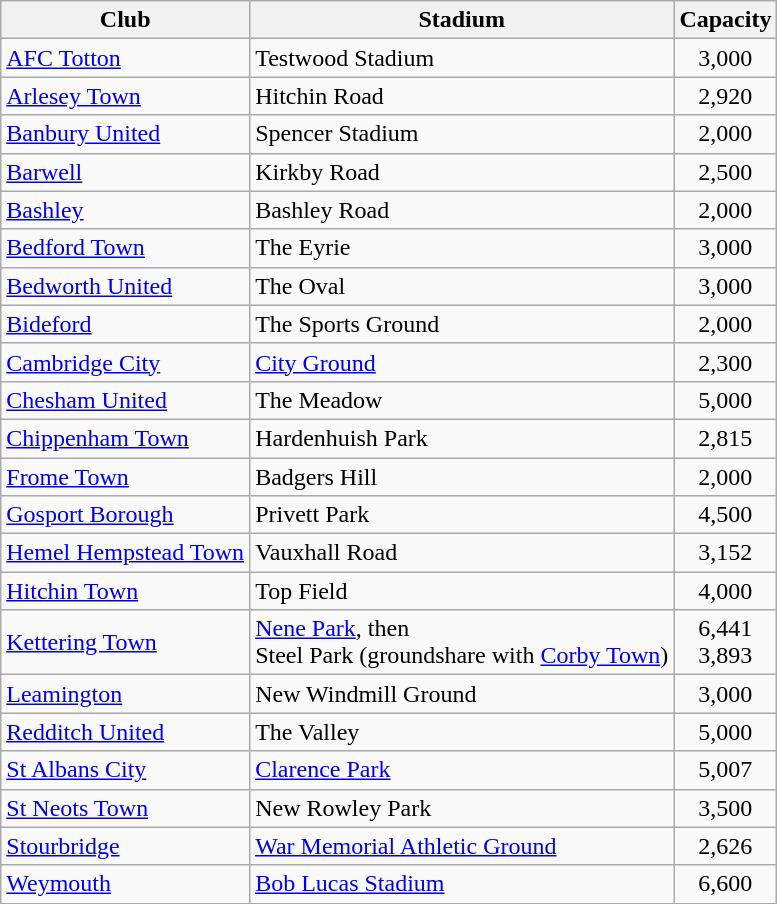<table class="wikitable sortable">
<tr>
<th>Club</th>
<th>Stadium</th>
<th>Capacity</th>
</tr>
<tr>
<td><a href='#'>AFC Totton</a></td>
<td>Testwood Stadium</td>
<td align="center">3,000</td>
</tr>
<tr>
<td><a href='#'>Arlesey Town</a></td>
<td>Hitchin Road</td>
<td align="center">2,920</td>
</tr>
<tr>
<td><a href='#'>Banbury United</a></td>
<td>Spencer Stadium</td>
<td align="center">2,000</td>
</tr>
<tr>
<td><a href='#'>Barwell</a></td>
<td>Kirkby Road</td>
<td align="center">2,500</td>
</tr>
<tr>
<td><a href='#'>Bashley</a></td>
<td>Bashley Road</td>
<td align="center">2,000</td>
</tr>
<tr>
<td><a href='#'>Bedford Town</a></td>
<td>The Eyrie</td>
<td align="center">3,000</td>
</tr>
<tr>
<td><a href='#'>Bedworth United</a></td>
<td>The Oval</td>
<td align="center">3,000</td>
</tr>
<tr>
<td><a href='#'>Bideford</a></td>
<td>The Sports Ground</td>
<td align="center">2,000</td>
</tr>
<tr>
<td><a href='#'>Cambridge City</a></td>
<td><a href='#'>City Ground</a></td>
<td align="center">2,300</td>
</tr>
<tr>
<td><a href='#'>Chesham United</a></td>
<td>The Meadow</td>
<td align="center">5,000</td>
</tr>
<tr>
<td><a href='#'>Chippenham Town</a></td>
<td>Hardenhuish Park</td>
<td align="center">2,815</td>
</tr>
<tr>
<td><a href='#'>Frome Town</a></td>
<td>Badgers Hill</td>
<td align="center">2,000</td>
</tr>
<tr>
<td><a href='#'>Gosport Borough</a></td>
<td>Privett Park</td>
<td align="center">4,500</td>
</tr>
<tr>
<td><a href='#'>Hemel Hempstead Town</a></td>
<td>Vauxhall Road</td>
<td align="center">3,152</td>
</tr>
<tr>
<td><a href='#'>Hitchin Town</a></td>
<td>Top Field</td>
<td align="center">4,000</td>
</tr>
<tr>
<td><a href='#'>Kettering Town</a></td>
<td><a href='#'>Nene Park</a>, then<br>Steel Park (groundshare with <a href='#'>Corby Town</a>)</td>
<td align="center">6,441<br>3,893</td>
</tr>
<tr>
<td><a href='#'>Leamington</a></td>
<td>New Windmill Ground</td>
<td align="center">3,000</td>
</tr>
<tr>
<td><a href='#'>Redditch United</a></td>
<td>The Valley</td>
<td align="center">5,000</td>
</tr>
<tr>
<td><a href='#'>St Albans City</a></td>
<td><a href='#'>Clarence Park</a></td>
<td align="center">5,007</td>
</tr>
<tr>
<td><a href='#'>St Neots Town</a></td>
<td>New Rowley Park</td>
<td align="center">3,500</td>
</tr>
<tr>
<td><a href='#'>Stourbridge</a></td>
<td><a href='#'>War Memorial Athletic Ground</a></td>
<td align="center">2,626</td>
</tr>
<tr>
<td><a href='#'>Weymouth</a></td>
<td><a href='#'>Bob Lucas Stadium</a></td>
<td align="center">6,600</td>
</tr>
<tr>
</tr>
</table>
